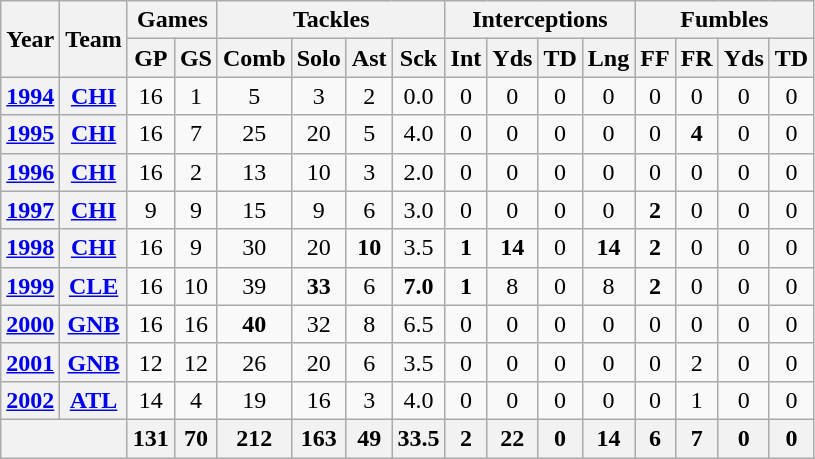<table class="wikitable" style="text-align:center">
<tr>
<th rowspan="2">Year</th>
<th rowspan="2">Team</th>
<th colspan="2">Games</th>
<th colspan="4">Tackles</th>
<th colspan="4">Interceptions</th>
<th colspan="4">Fumbles</th>
</tr>
<tr>
<th>GP</th>
<th>GS</th>
<th>Comb</th>
<th>Solo</th>
<th>Ast</th>
<th>Sck</th>
<th>Int</th>
<th>Yds</th>
<th>TD</th>
<th>Lng</th>
<th>FF</th>
<th>FR</th>
<th>Yds</th>
<th>TD</th>
</tr>
<tr>
<th><a href='#'>1994</a></th>
<th><a href='#'>CHI</a></th>
<td>16</td>
<td>1</td>
<td>5</td>
<td>3</td>
<td>2</td>
<td>0.0</td>
<td>0</td>
<td>0</td>
<td>0</td>
<td>0</td>
<td>0</td>
<td>0</td>
<td>0</td>
<td>0</td>
</tr>
<tr>
<th><a href='#'>1995</a></th>
<th><a href='#'>CHI</a></th>
<td>16</td>
<td>7</td>
<td>25</td>
<td>20</td>
<td>5</td>
<td>4.0</td>
<td>0</td>
<td>0</td>
<td>0</td>
<td>0</td>
<td>0</td>
<td><strong>4</strong></td>
<td>0</td>
<td>0</td>
</tr>
<tr>
<th><a href='#'>1996</a></th>
<th><a href='#'>CHI</a></th>
<td>16</td>
<td>2</td>
<td>13</td>
<td>10</td>
<td>3</td>
<td>2.0</td>
<td>0</td>
<td>0</td>
<td>0</td>
<td>0</td>
<td>0</td>
<td>0</td>
<td>0</td>
<td>0</td>
</tr>
<tr>
<th><a href='#'>1997</a></th>
<th><a href='#'>CHI</a></th>
<td>9</td>
<td>9</td>
<td>15</td>
<td>9</td>
<td>6</td>
<td>3.0</td>
<td>0</td>
<td>0</td>
<td>0</td>
<td>0</td>
<td><strong>2</strong></td>
<td>0</td>
<td>0</td>
<td>0</td>
</tr>
<tr>
<th><a href='#'>1998</a></th>
<th><a href='#'>CHI</a></th>
<td>16</td>
<td>9</td>
<td>30</td>
<td>20</td>
<td><strong>10</strong></td>
<td>3.5</td>
<td><strong>1</strong></td>
<td><strong>14</strong></td>
<td>0</td>
<td><strong>14</strong></td>
<td><strong>2</strong></td>
<td>0</td>
<td>0</td>
<td>0</td>
</tr>
<tr>
<th><a href='#'>1999</a></th>
<th><a href='#'>CLE</a></th>
<td>16</td>
<td>10</td>
<td>39</td>
<td><strong>33</strong></td>
<td>6</td>
<td><strong>7.0</strong></td>
<td><strong>1</strong></td>
<td>8</td>
<td>0</td>
<td>8</td>
<td><strong>2</strong></td>
<td>0</td>
<td>0</td>
<td>0</td>
</tr>
<tr>
<th><a href='#'>2000</a></th>
<th><a href='#'>GNB</a></th>
<td>16</td>
<td>16</td>
<td><strong>40</strong></td>
<td>32</td>
<td>8</td>
<td>6.5</td>
<td>0</td>
<td>0</td>
<td>0</td>
<td>0</td>
<td>0</td>
<td>0</td>
<td>0</td>
<td>0</td>
</tr>
<tr>
<th><a href='#'>2001</a></th>
<th><a href='#'>GNB</a></th>
<td>12</td>
<td>12</td>
<td>26</td>
<td>20</td>
<td>6</td>
<td>3.5</td>
<td>0</td>
<td>0</td>
<td>0</td>
<td>0</td>
<td>0</td>
<td>2</td>
<td>0</td>
<td>0</td>
</tr>
<tr>
<th><a href='#'>2002</a></th>
<th><a href='#'>ATL</a></th>
<td>14</td>
<td>4</td>
<td>19</td>
<td>16</td>
<td>3</td>
<td>4.0</td>
<td>0</td>
<td>0</td>
<td>0</td>
<td>0</td>
<td>0</td>
<td>1</td>
<td>0</td>
<td>0</td>
</tr>
<tr>
<th colspan="2"></th>
<th>131</th>
<th>70</th>
<th>212</th>
<th>163</th>
<th>49</th>
<th>33.5</th>
<th>2</th>
<th>22</th>
<th>0</th>
<th>14</th>
<th>6</th>
<th>7</th>
<th>0</th>
<th>0</th>
</tr>
</table>
